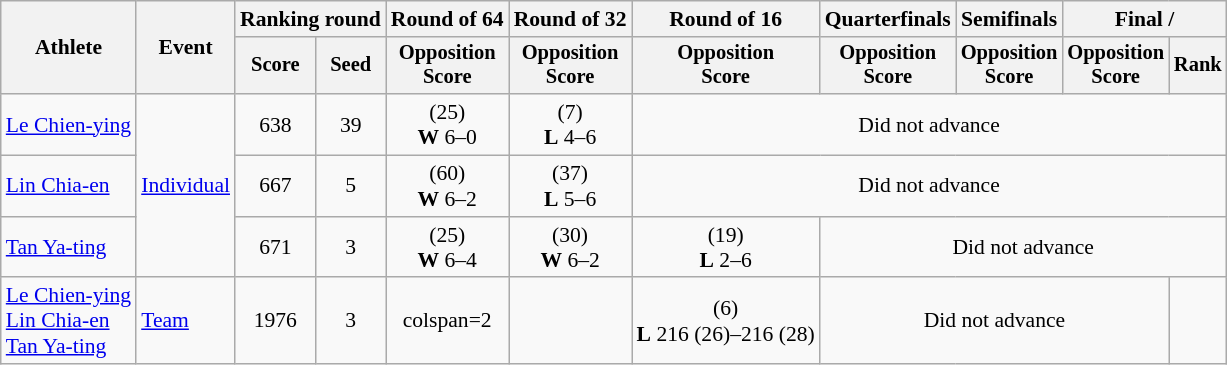<table class="wikitable" style="font-size:90%">
<tr>
<th rowspan="2">Athlete</th>
<th rowspan="2">Event</th>
<th colspan="2">Ranking round</th>
<th>Round of 64</th>
<th>Round of 32</th>
<th>Round of 16</th>
<th>Quarterfinals</th>
<th>Semifinals</th>
<th colspan="2">Final / </th>
</tr>
<tr style="font-size:95%">
<th>Score</th>
<th>Seed</th>
<th>Opposition<br>Score</th>
<th>Opposition<br>Score</th>
<th>Opposition<br>Score</th>
<th>Opposition<br>Score</th>
<th>Opposition<br>Score</th>
<th>Opposition<br>Score</th>
<th>Rank</th>
</tr>
<tr align=center>
<td align=left><a href='#'>Le Chien-ying</a></td>
<td align=left rowspan=3><a href='#'>Individual</a></td>
<td>638</td>
<td>39</td>
<td> (25)<br><strong>W</strong> 6–0</td>
<td> (7)<br><strong>L</strong> 4–6</td>
<td colspan=5>Did not advance</td>
</tr>
<tr align=center>
<td align=left><a href='#'>Lin Chia-en</a></td>
<td>667</td>
<td>5</td>
<td> (60)<br><strong>W</strong> 6–2</td>
<td> (37)<br><strong>L</strong> 5–6</td>
<td colspan=5>Did not advance</td>
</tr>
<tr align=center>
<td align=left><a href='#'>Tan Ya-ting</a></td>
<td>671</td>
<td>3</td>
<td> (25)<br><strong>W</strong> 6–4</td>
<td> (30)<br><strong>W</strong> 6–2</td>
<td> (19)<br><strong>L</strong> 2–6</td>
<td colspan=4>Did not advance</td>
</tr>
<tr align=center>
<td align=left><a href='#'>Le Chien-ying</a><br><a href='#'>Lin Chia-en</a><br><a href='#'>Tan Ya-ting</a></td>
<td align=left><a href='#'>Team</a></td>
<td>1976</td>
<td>3</td>
<td>colspan=2 </td>
<td></td>
<td> (6)<br><strong>L</strong> 216 (26)–216 (28)</td>
<td colspan=3>Did not advance</td>
</tr>
</table>
